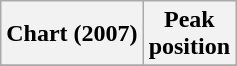<table class="wikitable plainrowheaders" style="text-align:center">
<tr>
<th scope="col">Chart (2007)</th>
<th scope="col">Peak<br>position</th>
</tr>
<tr>
</tr>
</table>
